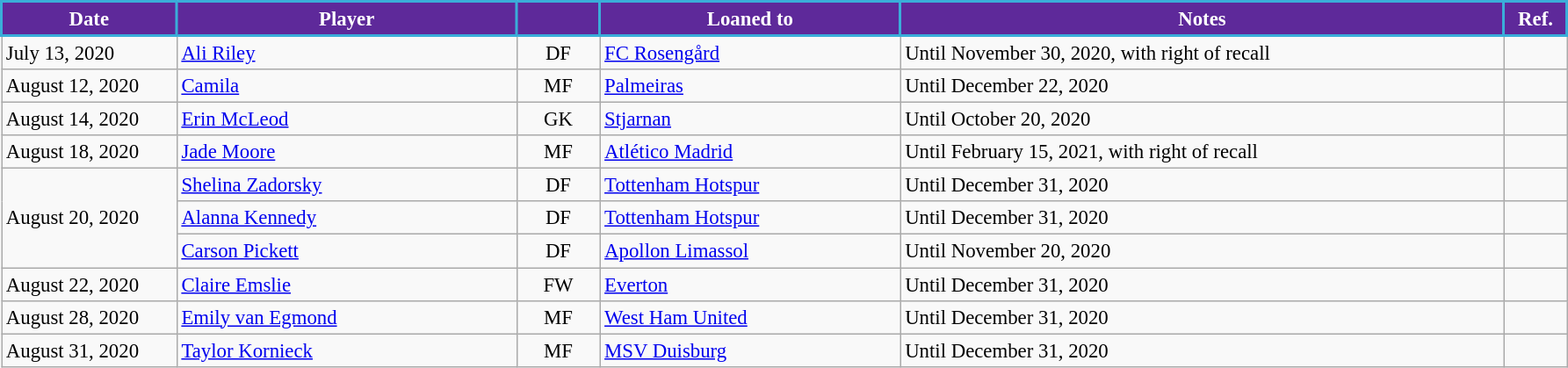<table class="wikitable" style="text-align:left; font-size:95%;">
<tr>
<th style="background:#5E299A; color:white; border:2px solid #3aadd9; width:125px;">Date</th>
<th style="background:#5E299A; color:white; border:2px solid #3aadd9; width:250px;">Player</th>
<th style="background:#5E299A; color:white; border:2px solid #3aadd9; width:55px;"></th>
<th style="background:#5E299A; color:white; border:2px solid #3aadd9; width:220px;">Loaned to</th>
<th style="background:#5E299A; color:white; border:2px solid #3aadd9; width:450px;">Notes</th>
<th style="background:#5E299A; color:white; border:2px solid #3aadd9; width:40px;">Ref.</th>
</tr>
<tr>
<td>July 13, 2020</td>
<td> <a href='#'>Ali Riley</a></td>
<td style="text-align: center;">DF</td>
<td> <a href='#'>FC Rosengård</a></td>
<td>Until November 30, 2020, with right of recall</td>
<td></td>
</tr>
<tr>
<td>August 12, 2020</td>
<td> <a href='#'>Camila</a></td>
<td style="text-align: center;">MF</td>
<td> <a href='#'>Palmeiras</a></td>
<td>Until December 22, 2020</td>
<td></td>
</tr>
<tr>
<td>August 14, 2020</td>
<td> <a href='#'>Erin McLeod</a></td>
<td style="text-align: center;">GK</td>
<td> <a href='#'>Stjarnan</a></td>
<td>Until October 20, 2020</td>
<td></td>
</tr>
<tr>
<td>August 18, 2020</td>
<td> <a href='#'>Jade Moore</a></td>
<td style="text-align: center;">MF</td>
<td> <a href='#'>Atlético Madrid</a></td>
<td>Until February 15, 2021, with right of recall</td>
<td></td>
</tr>
<tr>
<td rowspan=3>August 20, 2020</td>
<td> <a href='#'>Shelina Zadorsky</a></td>
<td style="text-align: center;">DF</td>
<td> <a href='#'>Tottenham Hotspur</a></td>
<td>Until December 31, 2020</td>
<td></td>
</tr>
<tr>
<td> <a href='#'>Alanna Kennedy</a></td>
<td style="text-align: center;">DF</td>
<td> <a href='#'>Tottenham Hotspur</a></td>
<td>Until December 31, 2020</td>
<td></td>
</tr>
<tr>
<td> <a href='#'>Carson Pickett</a></td>
<td style="text-align: center;">DF</td>
<td> <a href='#'>Apollon Limassol</a></td>
<td>Until November 20, 2020</td>
<td></td>
</tr>
<tr>
<td>August 22, 2020</td>
<td> <a href='#'>Claire Emslie</a></td>
<td style="text-align: center;">FW</td>
<td> <a href='#'>Everton</a></td>
<td>Until December 31, 2020</td>
<td></td>
</tr>
<tr>
<td>August 28, 2020</td>
<td> <a href='#'>Emily van Egmond</a></td>
<td style="text-align: center;">MF</td>
<td> <a href='#'>West Ham United</a></td>
<td>Until December 31, 2020</td>
<td></td>
</tr>
<tr>
<td>August 31, 2020</td>
<td> <a href='#'>Taylor Kornieck</a></td>
<td style="text-align: center;">MF</td>
<td> <a href='#'>MSV Duisburg</a></td>
<td>Until December 31, 2020</td>
<td></td>
</tr>
</table>
